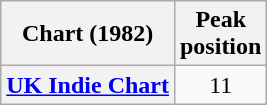<table class="wikitable plainrowheaders" style="text-align:center">
<tr>
<th>Chart (1982)</th>
<th>Peak<br>position</th>
</tr>
<tr>
<th scope="row"><a href='#'>UK Indie Chart</a></th>
<td>11</td>
</tr>
</table>
